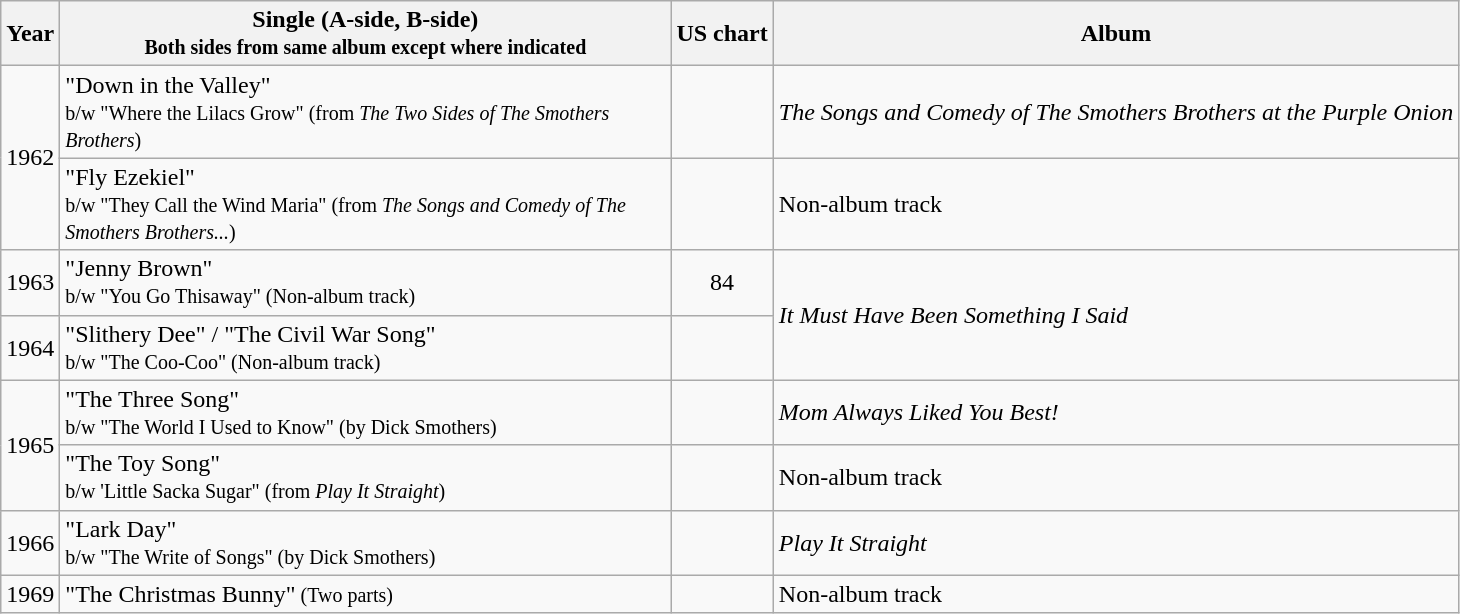<table class="wikitable" style="text-align:center;">
<tr>
<th>Year</th>
<th style="width:400px;">Single (A-side, B-side)<br><small>Both sides from same album except where indicated</small></th>
<th>US chart</th>
<th>Album</th>
</tr>
<tr>
<td rowspan="2">1962</td>
<td align="left">"Down in the Valley"<br><small>b/w "Where the Lilacs Grow" (from <em>The Two Sides of The Smothers Brothers</em>)</small></td>
<td style="text-align:center;"></td>
<td align="left"><em>The Songs and Comedy of The Smothers Brothers at the Purple Onion</em></td>
</tr>
<tr>
<td align="left">"Fly Ezekiel"<br><small>b/w "They Call the Wind Maria" (from <em>The Songs and Comedy of The Smothers Brothers...</em>)</small></td>
<td style="text-align:center;"></td>
<td align="left">Non-album track</td>
</tr>
<tr>
<td>1963</td>
<td align="left">"Jenny Brown"<br><small>b/w "You Go Thisaway" (Non-album track)</small></td>
<td style="text-align:center;">84</td>
<td style="text-align:left;" rowspan="2"><em>It Must Have Been Something I Said</em></td>
</tr>
<tr>
<td>1964</td>
<td align="left">"Slithery Dee" / "The Civil War Song"<br><small>b/w "The Coo-Coo" (Non-album track)</small></td>
<td style="text-align:center;"></td>
</tr>
<tr>
<td rowspan="2">1965</td>
<td align="left">"The Three Song"<br><small>b/w "The World I Used to Know" (by Dick Smothers)</small></td>
<td style="text-align:center;"></td>
<td align="left"><em>Mom Always Liked You Best!</em></td>
</tr>
<tr>
<td align="left">"The Toy Song"<br><small>b/w 'Little Sacka Sugar" (from <em>Play It Straight</em>)</small></td>
<td style="text-align:center;"></td>
<td align="left">Non-album track</td>
</tr>
<tr>
<td>1966</td>
<td align="left">"Lark Day"<br><small>b/w "The Write of Songs" (by Dick Smothers)</small></td>
<td style="text-align:center;"></td>
<td align="left"><em>Play It Straight</em></td>
</tr>
<tr>
<td>1969</td>
<td align="left">"The Christmas Bunny"<small> (Two parts)</small></td>
<td style="text-align:center;"></td>
<td align="left">Non-album track</td>
</tr>
</table>
